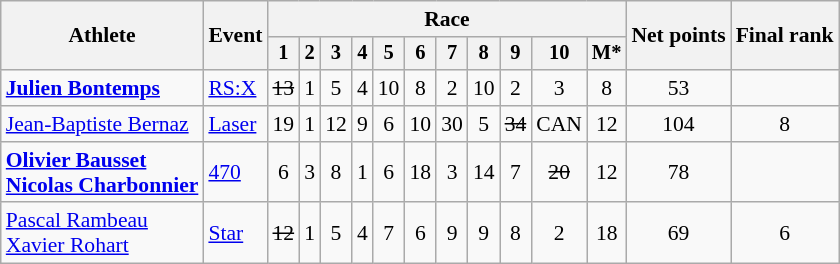<table class="wikitable" style="font-size:90%">
<tr>
<th rowspan="2">Athlete</th>
<th rowspan="2">Event</th>
<th colspan=11>Race</th>
<th rowspan=2>Net points</th>
<th rowspan=2>Final rank</th>
</tr>
<tr style="font-size:95%">
<th>1</th>
<th>2</th>
<th>3</th>
<th>4</th>
<th>5</th>
<th>6</th>
<th>7</th>
<th>8</th>
<th>9</th>
<th>10</th>
<th>M*</th>
</tr>
<tr align=center>
<td align=left><strong><a href='#'>Julien Bontemps</a></strong></td>
<td align=left><a href='#'>RS:X</a></td>
<td><s>13</s></td>
<td>1</td>
<td>5</td>
<td>4</td>
<td>10</td>
<td>8</td>
<td>2</td>
<td>10</td>
<td>2</td>
<td>3</td>
<td>8</td>
<td>53</td>
<td></td>
</tr>
<tr align=center>
<td align=left><a href='#'>Jean-Baptiste Bernaz</a></td>
<td align=left><a href='#'>Laser</a></td>
<td>19</td>
<td>1</td>
<td>12</td>
<td>9</td>
<td>6</td>
<td>10</td>
<td>30</td>
<td>5</td>
<td><s>34</s></td>
<td>CAN</td>
<td>12</td>
<td>104</td>
<td>8</td>
</tr>
<tr align=center>
<td align=left><strong><a href='#'>Olivier Bausset</a><br><a href='#'>Nicolas Charbonnier</a></strong></td>
<td align=left><a href='#'>470</a></td>
<td>6</td>
<td>3</td>
<td>8</td>
<td>1</td>
<td>6</td>
<td>18</td>
<td>3</td>
<td>14</td>
<td>7</td>
<td><s>20</s></td>
<td>12</td>
<td>78</td>
<td></td>
</tr>
<tr align=center>
<td align=left><a href='#'>Pascal Rambeau</a><br><a href='#'>Xavier Rohart</a></td>
<td align=left><a href='#'>Star</a></td>
<td><s>12</s></td>
<td>1</td>
<td>5</td>
<td>4</td>
<td>7</td>
<td>6</td>
<td>9</td>
<td>9</td>
<td>8</td>
<td>2</td>
<td>18</td>
<td>69</td>
<td>6</td>
</tr>
</table>
